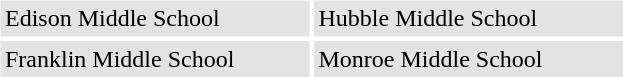<table border="0" cellspacing="3" cellpadding="3">
<tr style="background: #e3e3e3;">
<td width="200">Edison Middle School</td>
<td width="200">Hubble Middle School</td>
</tr>
<tr style="background: #e3e3e3;">
<td>Franklin Middle School</td>
<td>Monroe Middle School</td>
</tr>
</table>
